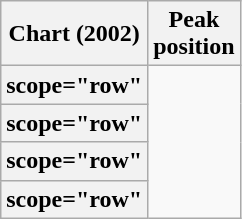<table class="wikitable sortable plainrowheaders" style="text-align:center;">
<tr>
<th scope="col">Chart (2002)</th>
<th scope="col">Peak<br>position</th>
</tr>
<tr>
<th>scope="row"</th>
</tr>
<tr>
<th>scope="row"</th>
</tr>
<tr>
<th>scope="row"</th>
</tr>
<tr>
<th>scope="row"</th>
</tr>
</table>
